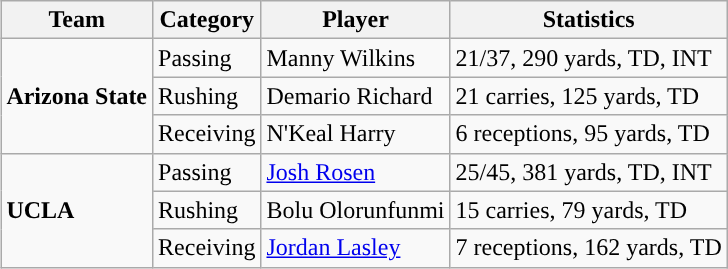<table class="wikitable" style="float: right;">
<tr>
<th>Team</th>
<th>Category</th>
<th>Player</th>
<th>Statistics</th>
</tr>
<tr>
<td rowspan=3><strong>Arizona State</strong></td>
<td>Passing</td>
<td>Manny Wilkins</td>
<td>21/37, 290 yards, TD, INT</td>
</tr>
<tr>
<td>Rushing</td>
<td>Demario Richard</td>
<td>21 carries, 125 yards, TD</td>
</tr>
<tr>
<td>Receiving</td>
<td>N'Keal Harry</td>
<td>6 receptions, 95 yards, TD</td>
</tr>
<tr>
<td rowspan=3><strong>UCLA</strong></td>
<td>Passing</td>
<td><a href='#'>Josh Rosen</a></td>
<td>25/45, 381 yards, TD, INT</td>
</tr>
<tr>
<td>Rushing</td>
<td>Bolu Olorunfunmi</td>
<td>15 carries, 79 yards, TD</td>
</tr>
<tr>
<td>Receiving</td>
<td><a href='#'>Jordan Lasley</a></td>
<td>7 receptions, 162 yards, TD</td>
</tr>
</table>
